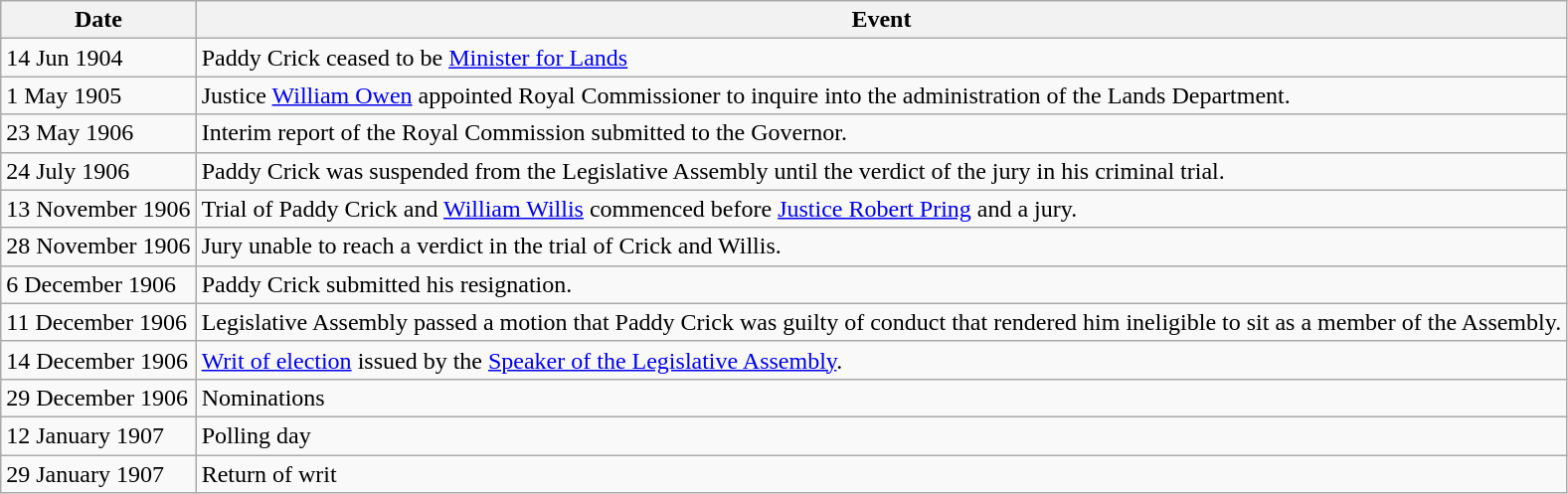<table class="wikitable">
<tr>
<th>Date</th>
<th>Event</th>
</tr>
<tr>
<td>14 Jun 1904</td>
<td>Paddy Crick ceased to be <a href='#'>Minister for Lands</a></td>
</tr>
<tr>
<td>1 May 1905</td>
<td>Justice <a href='#'>William Owen</a> appointed Royal Commissioner to inquire into the administration of the Lands Department.</td>
</tr>
<tr>
<td>23 May 1906</td>
<td>Interim report of the Royal Commission submitted to the Governor.</td>
</tr>
<tr>
<td>24 July 1906</td>
<td>Paddy Crick was suspended from the Legislative Assembly until the verdict of the jury in his criminal trial.</td>
</tr>
<tr>
<td>13 November 1906</td>
<td>Trial of Paddy Crick and <a href='#'>William Willis</a> commenced before <a href='#'>Justice Robert Pring</a> and a jury.</td>
</tr>
<tr>
<td>28 November 1906</td>
<td>Jury unable to reach a verdict in the trial of Crick and Willis.</td>
</tr>
<tr>
<td>6 December 1906</td>
<td>Paddy Crick submitted his resignation.</td>
</tr>
<tr>
<td>11 December 1906</td>
<td>Legislative Assembly passed a motion that Paddy Crick was guilty of conduct that rendered him ineligible to sit as a member of the Assembly.</td>
</tr>
<tr>
<td>14 December 1906</td>
<td><a href='#'>Writ of election</a> issued by the <a href='#'>Speaker of the Legislative Assembly</a>.</td>
</tr>
<tr>
<td>29 December 1906</td>
<td>Nominations</td>
</tr>
<tr>
<td>12 January 1907</td>
<td>Polling day</td>
</tr>
<tr>
<td>29 January 1907</td>
<td>Return of writ</td>
</tr>
</table>
